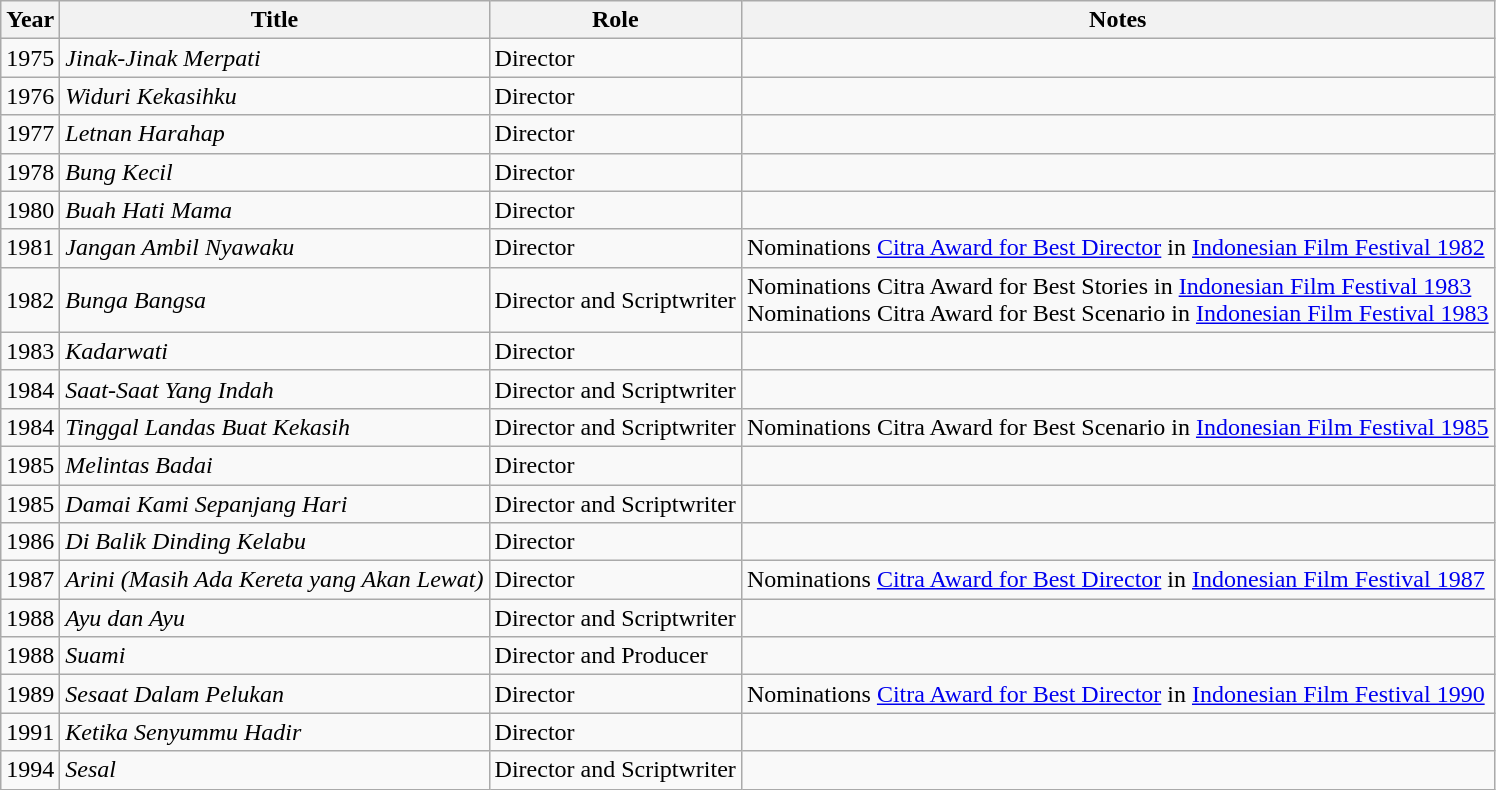<table class="wikitable">
<tr>
<th>Year</th>
<th>Title</th>
<th>Role</th>
<th>Notes</th>
</tr>
<tr>
<td>1975</td>
<td><em>Jinak-Jinak Merpati</em></td>
<td>Director</td>
<td></td>
</tr>
<tr>
<td>1976</td>
<td><em>Widuri Kekasihku</em></td>
<td>Director</td>
<td></td>
</tr>
<tr>
<td>1977</td>
<td><em>Letnan Harahap</em></td>
<td>Director</td>
<td></td>
</tr>
<tr>
<td>1978</td>
<td><em>Bung Kecil</em></td>
<td>Director</td>
<td></td>
</tr>
<tr>
<td>1980</td>
<td><em>Buah Hati Mama</em></td>
<td>Director</td>
<td></td>
</tr>
<tr>
<td>1981</td>
<td><em>Jangan Ambil Nyawaku</em></td>
<td>Director</td>
<td>Nominations <a href='#'>Citra Award for Best Director</a> in <a href='#'>Indonesian Film Festival 1982</a></td>
</tr>
<tr>
<td>1982</td>
<td><em>Bunga Bangsa</em></td>
<td>Director and Scriptwriter</td>
<td>Nominations Citra Award for Best Stories in <a href='#'>Indonesian Film Festival 1983</a><br>Nominations Citra Award for Best Scenario in <a href='#'>Indonesian Film Festival 1983</a></td>
</tr>
<tr>
<td>1983</td>
<td><em>Kadarwati</em></td>
<td>Director</td>
<td></td>
</tr>
<tr>
<td>1984</td>
<td><em>Saat-Saat Yang Indah</em></td>
<td>Director and Scriptwriter</td>
<td></td>
</tr>
<tr>
<td>1984</td>
<td><em>Tinggal Landas Buat Kekasih</em></td>
<td>Director and Scriptwriter</td>
<td>Nominations Citra Award for Best Scenario in <a href='#'>Indonesian Film Festival 1985</a></td>
</tr>
<tr>
<td>1985</td>
<td><em>Melintas Badai</em></td>
<td>Director</td>
<td></td>
</tr>
<tr>
<td>1985</td>
<td><em>Damai Kami Sepanjang Hari</em></td>
<td>Director and Scriptwriter</td>
<td></td>
</tr>
<tr>
<td>1986</td>
<td><em>Di Balik Dinding Kelabu</em></td>
<td>Director</td>
<td></td>
</tr>
<tr>
<td>1987</td>
<td><em>Arini (Masih Ada Kereta yang Akan Lewat)</em></td>
<td>Director</td>
<td>Nominations <a href='#'>Citra Award for Best Director</a> in <a href='#'>Indonesian Film Festival 1987</a></td>
</tr>
<tr>
<td>1988</td>
<td><em>Ayu dan Ayu</em></td>
<td>Director and Scriptwriter</td>
<td></td>
</tr>
<tr>
<td>1988</td>
<td><em>Suami</em></td>
<td>Director and Producer</td>
<td></td>
</tr>
<tr>
<td>1989</td>
<td><em>Sesaat Dalam Pelukan</em></td>
<td>Director</td>
<td>Nominations <a href='#'>Citra Award for Best Director</a> in <a href='#'>Indonesian Film Festival 1990</a></td>
</tr>
<tr>
<td>1991</td>
<td><em>Ketika Senyummu Hadir</em></td>
<td>Director</td>
<td></td>
</tr>
<tr>
<td>1994</td>
<td><em>Sesal</em></td>
<td>Director and Scriptwriter</td>
<td></td>
</tr>
</table>
